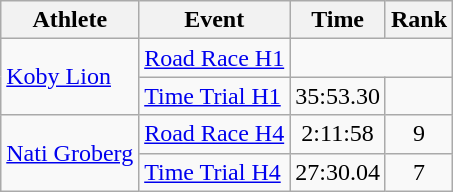<table class=wikitable>
<tr>
<th>Athlete</th>
<th>Event</th>
<th>Time</th>
<th>Rank</th>
</tr>
<tr align=center>
<td align=left rowspan=2><a href='#'>Koby Lion</a></td>
<td align=left><a href='#'>Road Race H1</a></td>
<td colspan=2></td>
</tr>
<tr align=center>
<td align=left><a href='#'>Time Trial H1</a></td>
<td>35:53.30</td>
<td></td>
</tr>
<tr align=center>
<td align=left rowspan=2><a href='#'>Nati Groberg</a></td>
<td align=left><a href='#'>Road Race H4</a></td>
<td>2:11:58</td>
<td>9</td>
</tr>
<tr align=center>
<td align=left><a href='#'>Time Trial H4</a></td>
<td>27:30.04</td>
<td>7</td>
</tr>
</table>
